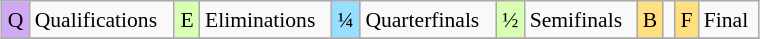<table class="wikitable" style="margin:0.5em auto; font-size:90%; line-height:1.25em;" width=40%;>
<tr>
<td style="background-color:#D0A9F5;text-align:center;">Q</td>
<td>Qualifications</td>
<td style="background-color:#D9FFB2;text-align:center;">E</td>
<td>Eliminations</td>
<td style="background-color:#97DEFF;text-align:center;">¼</td>
<td>Quarterfinals</td>
<td style="background-color:#D9FFB2;text-align:center;">½</td>
<td>Semifinals</td>
<td style="background-color:#FFDF80;text-align:center;">B</td>
<td></td>
<td style="background-color:#FFDF80;text-align:center;">F</td>
<td>Final</td>
</tr>
<tr>
</tr>
</table>
